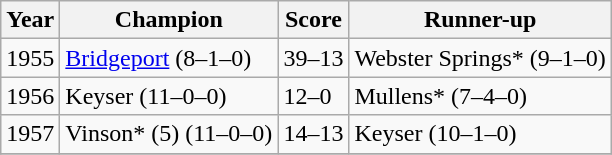<table class="wikitable">
<tr>
<th>Year</th>
<th>Champion</th>
<th>Score</th>
<th>Runner-up</th>
</tr>
<tr>
<td>1955</td>
<td><a href='#'>Bridgeport</a> (8–1–0)</td>
<td>39–13</td>
<td>Webster Springs* (9–1–0)</td>
</tr>
<tr>
<td>1956</td>
<td>Keyser (11–0–0)</td>
<td>12–0</td>
<td>Mullens* (7–4–0)</td>
</tr>
<tr>
<td>1957</td>
<td>Vinson* (5) (11–0–0)</td>
<td>14–13</td>
<td>Keyser (10–1–0)</td>
</tr>
<tr>
</tr>
</table>
